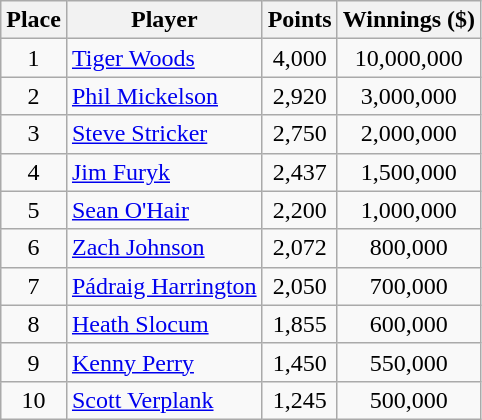<table class="wikitable">
<tr>
<th>Place</th>
<th>Player</th>
<th>Points</th>
<th>Winnings ($)</th>
</tr>
<tr>
<td style="text-align:center;">1</td>
<td> <a href='#'>Tiger Woods</a></td>
<td style="text-align:center;">4,000</td>
<td style="text-align:center;">10,000,000</td>
</tr>
<tr>
<td style="text-align:center;">2</td>
<td> <a href='#'>Phil Mickelson</a></td>
<td style="text-align:center;">2,920</td>
<td style="text-align:center;">3,000,000</td>
</tr>
<tr>
<td style="text-align:center;">3</td>
<td> <a href='#'>Steve Stricker</a></td>
<td style="text-align:center;">2,750</td>
<td style="text-align:center;">2,000,000</td>
</tr>
<tr>
<td style="text-align:center;">4</td>
<td> <a href='#'>Jim Furyk</a></td>
<td style="text-align:center;">2,437</td>
<td style="text-align:center;">1,500,000</td>
</tr>
<tr>
<td style="text-align:center;">5</td>
<td> <a href='#'>Sean O'Hair</a></td>
<td style="text-align:center;">2,200</td>
<td style="text-align:center;">1,000,000</td>
</tr>
<tr>
<td style="text-align:center;">6</td>
<td> <a href='#'>Zach Johnson</a></td>
<td style="text-align:center;">2,072</td>
<td style="text-align:center;">800,000</td>
</tr>
<tr>
<td style="text-align:center;">7</td>
<td> <a href='#'>Pádraig Harrington</a></td>
<td style="text-align:center;">2,050</td>
<td style="text-align:center;">700,000</td>
</tr>
<tr>
<td style="text-align:center;">8</td>
<td> <a href='#'>Heath Slocum</a></td>
<td style="text-align:center;">1,855</td>
<td style="text-align:center;">600,000</td>
</tr>
<tr>
<td style="text-align:center;">9</td>
<td> <a href='#'>Kenny Perry</a></td>
<td style="text-align:center;">1,450</td>
<td style="text-align:center;">550,000</td>
</tr>
<tr>
<td style="text-align:center;">10</td>
<td> <a href='#'>Scott Verplank</a></td>
<td style="text-align:center;">1,245</td>
<td style="text-align:center;">500,000</td>
</tr>
</table>
